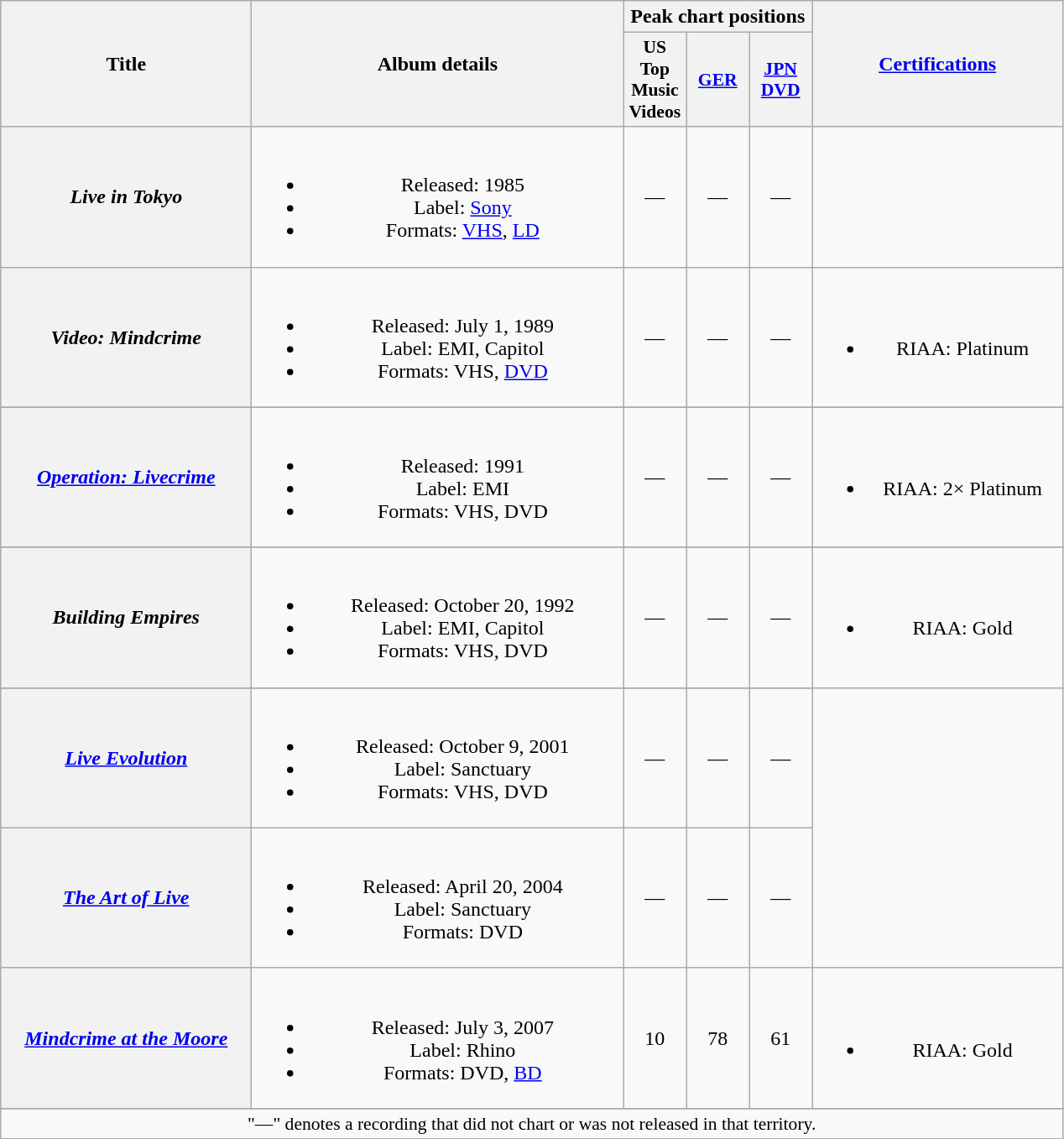<table class="wikitable plainrowheaders" style="text-align:center;">
<tr>
<th scope="col" rowspan="2" style="width:12em;">Title</th>
<th scope="col" rowspan="2" style="width:18em;">Album details</th>
<th scope="col" colspan="3">Peak chart positions</th>
<th scope="col" rowspan="2" style="width:12em;"><a href='#'>Certifications</a></th>
</tr>
<tr>
<th scope="col" style="width:3em;font-size:90%;">US Top Music Videos<br></th>
<th scope="col" style="width:3em;font-size:90%;"><a href='#'>GER</a><br></th>
<th scope="col" style="width:3em;font-size:90%;"><a href='#'>JPN<br>DVD</a><br></th>
</tr>
<tr>
<th scope="row"><em>Live in Tokyo</em></th>
<td><br><ul><li>Released: 1985</li><li>Label: <a href='#'>Sony</a></li><li>Formats: <a href='#'>VHS</a>, <a href='#'>LD</a></li></ul></td>
<td>—</td>
<td>—</td>
<td>—</td>
</tr>
<tr>
<th scope="row"><em>Video: Mindcrime</em></th>
<td><br><ul><li>Released: July 1, 1989</li><li>Label: EMI, Capitol</li><li>Formats: VHS, <a href='#'>DVD</a></li></ul></td>
<td>—</td>
<td>—</td>
<td>—</td>
<td><br><ul><li>RIAA: Platinum </li></ul></td>
</tr>
<tr>
</tr>
<tr>
<th scope="row"><em><a href='#'>Operation: Livecrime</a></em></th>
<td><br><ul><li>Released: 1991</li><li>Label: EMI</li><li>Formats: VHS, DVD</li></ul></td>
<td>—</td>
<td>—</td>
<td>—</td>
<td><br><ul><li>RIAA: 2× Platinum </li></ul></td>
</tr>
<tr>
</tr>
<tr>
<th scope="row"><em>Building Empires</em></th>
<td><br><ul><li>Released: October 20, 1992</li><li>Label: EMI, Capitol</li><li>Formats: VHS, DVD</li></ul></td>
<td>—</td>
<td>—</td>
<td>—</td>
<td><br><ul><li>RIAA: Gold </li></ul></td>
</tr>
<tr>
</tr>
<tr>
<th scope="row"><em><a href='#'>Live Evolution</a></em></th>
<td><br><ul><li>Released: October 9, 2001</li><li>Label: Sanctuary</li><li>Formats: VHS, DVD</li></ul></td>
<td>—</td>
<td>—</td>
<td>—</td>
</tr>
<tr>
<th scope="row"><em><a href='#'>The Art of Live</a></em></th>
<td><br><ul><li>Released: April 20, 2004</li><li>Label: Sanctuary</li><li>Formats: DVD</li></ul></td>
<td>—</td>
<td>—</td>
<td>—</td>
</tr>
<tr>
<th scope="row"><em><a href='#'>Mindcrime at the Moore</a></em></th>
<td><br><ul><li>Released: July 3, 2007</li><li>Label: Rhino</li><li>Formats: DVD, <a href='#'>BD</a></li></ul></td>
<td>10</td>
<td>78</td>
<td>61</td>
<td><br><ul><li>RIAA: Gold </li></ul></td>
</tr>
<tr>
</tr>
<tr>
<td colspan="6" style="font-size:90%">"—" denotes a recording that did not chart or was not released in that territory.</td>
</tr>
</table>
